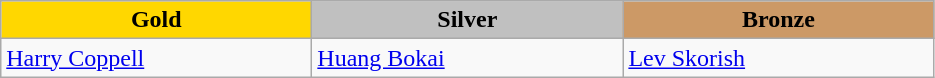<table class="wikitable" style="text-align:left">
<tr align="center">
<td width=200 bgcolor=gold><strong>Gold</strong></td>
<td width=200 bgcolor=silver><strong>Silver</strong></td>
<td width=200 bgcolor=CC9966><strong>Bronze</strong></td>
</tr>
<tr>
<td><a href='#'>Harry Coppell</a><br></td>
<td><a href='#'>Huang Bokai</a><br></td>
<td><a href='#'>Lev Skorish</a><br></td>
</tr>
</table>
